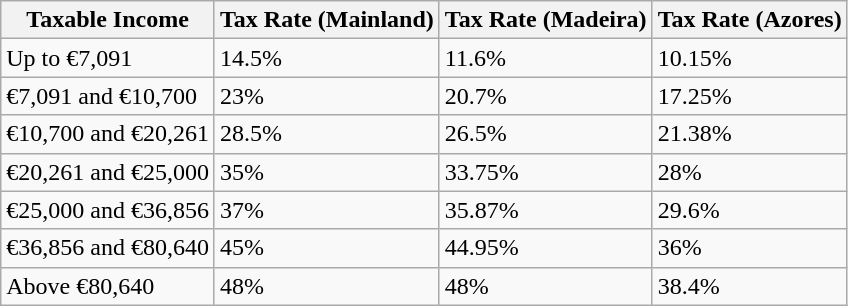<table class="wikitable">
<tr>
<th>Taxable Income</th>
<th>Tax Rate (Mainland)</th>
<th>Tax Rate (Madeira)</th>
<th>Tax Rate (Azores)</th>
</tr>
<tr>
<td>Up to €7,091</td>
<td>14.5%</td>
<td>11.6%</td>
<td>10.15%</td>
</tr>
<tr>
<td>€7,091 and €10,700</td>
<td>23%</td>
<td>20.7%</td>
<td>17.25%</td>
</tr>
<tr>
<td>€10,700 and €20,261</td>
<td>28.5%</td>
<td>26.5%</td>
<td>21.38%</td>
</tr>
<tr>
<td>€20,261 and €25,000</td>
<td>35%</td>
<td>33.75%</td>
<td>28%</td>
</tr>
<tr>
<td>€25,000 and €36,856</td>
<td>37%</td>
<td>35.87%</td>
<td>29.6%</td>
</tr>
<tr>
<td>€36,856 and €80,640</td>
<td>45%</td>
<td>44.95%</td>
<td>36%</td>
</tr>
<tr>
<td>Above €80,640</td>
<td>48%</td>
<td>48%</td>
<td>38.4%</td>
</tr>
</table>
